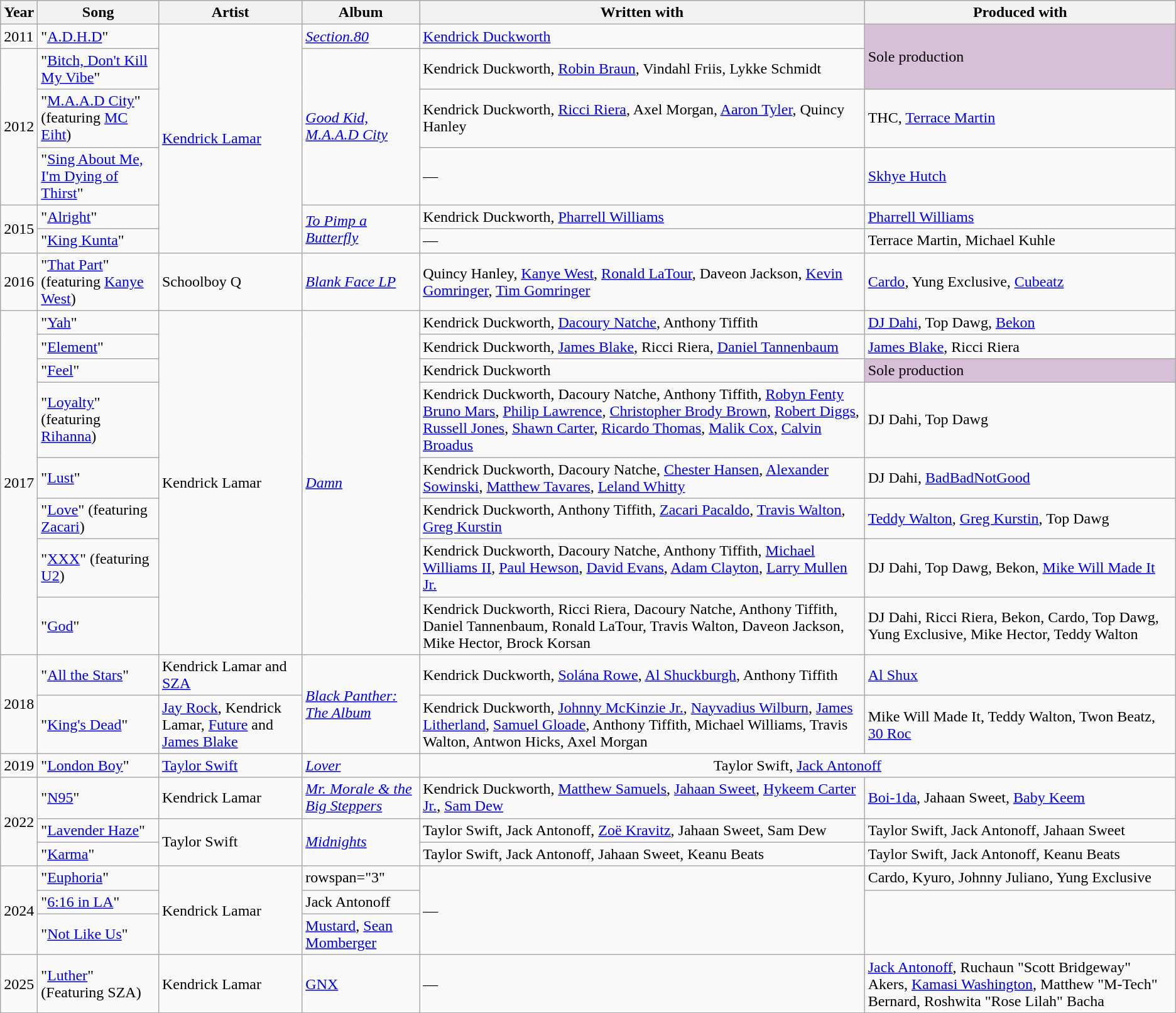<table class="wikitable sortable">
<tr style="background:#ccc; text-align:center;">
<th><strong>Year</strong></th>
<th><strong>Song</strong></th>
<th><strong>Artist</strong></th>
<th><strong>Album</strong></th>
<th><strong>Written with</strong></th>
<th>Produced with</th>
</tr>
<tr>
<td>2011</td>
<td>"<a href='#'>A.D.H.D</a>"</td>
<td rowspan="6"><a href='#'>Kendrick Lamar</a></td>
<td><em><a href='#'>Section.80</a></em></td>
<td><a href='#'>Kendrick Duckworth</a></td>
<td rowspan="2" style="background:#D8BFD8;">Sole production </td>
</tr>
<tr>
<td rowspan="3">2012</td>
<td>"<a href='#'>Bitch, Don't Kill My Vibe</a>"</td>
<td rowspan="3"><em><a href='#'>Good Kid, M.A.A.D City</a></em></td>
<td>Kendrick Duckworth, <a href='#'>Robin Braun</a>, Vindahl Friis, Lykke Schmidt</td>
</tr>
<tr>
<td>"<a href='#'>M.A.A.D City</a>" (featuring <a href='#'>MC Eiht</a>)</td>
<td>Kendrick Duckworth, <a href='#'>Ricci Riera</a>, Axel Morgan, <a href='#'>Aaron Tyler</a>, Quincy Hanley</td>
<td>THC, <a href='#'>Terrace Martin</a></td>
</tr>
<tr>
<td>"<a href='#'>Sing About Me, I'm Dying of Thirst</a>"</td>
<td>—</td>
<td><a href='#'>Skhye Hutch</a></td>
</tr>
<tr>
<td rowspan="2">2015</td>
<td>"<a href='#'>Alright</a>"</td>
<td rowspan="2"><em><a href='#'>To Pimp a Butterfly</a></em></td>
<td>Kendrick Duckworth, <a href='#'>Pharrell Williams</a></td>
<td><a href='#'>Pharrell Williams</a></td>
</tr>
<tr>
<td>"<a href='#'>King Kunta</a>"</td>
<td>—</td>
<td>Terrace Martin, Michael Kuhle</td>
</tr>
<tr>
<td>2016</td>
<td>"<a href='#'>That Part</a>" (featuring <a href='#'>Kanye West</a>)</td>
<td>Schoolboy Q</td>
<td><em><a href='#'>Blank Face LP</a></em></td>
<td>Quincy Hanley, <a href='#'>Kanye West</a>, <a href='#'>Ronald LaTour</a>, Daveon Jackson, <a href='#'>Kevin Gomringer</a>, <a href='#'>Tim Gomringer</a></td>
<td><a href='#'>Cardo</a>, Yung Exclusive, <a href='#'>Cubeatz</a></td>
</tr>
<tr>
<td rowspan="8">2017</td>
<td>"<a href='#'>Yah</a>"</td>
<td rowspan="8">Kendrick Lamar</td>
<td rowspan="8"><em><a href='#'>Damn</a></em></td>
<td>Kendrick Duckworth, <a href='#'>Dacoury Natche</a>, Anthony Tiffith</td>
<td><a href='#'>DJ Dahi</a>, Top Dawg, <a href='#'>Bekon</a></td>
</tr>
<tr>
<td>"<a href='#'>Element</a>"</td>
<td>Kendrick Duckworth, <a href='#'>James Blake</a>, Ricci Riera, <a href='#'>Daniel Tannenbaum</a></td>
<td><a href='#'>James Blake</a>, Ricci Riera</td>
</tr>
<tr>
<td>"<a href='#'>Feel</a>"</td>
<td>Kendrick Duckworth</td>
<td style="background:#D8BFD8;">Sole production </td>
</tr>
<tr>
<td>"<a href='#'>Loyalty</a>" (featuring <a href='#'>Rihanna</a>)</td>
<td>Kendrick Duckworth, Dacoury Natche, Anthony Tiffith, <a href='#'>Robyn Fenty</a> <a href='#'>Bruno Mars</a>, <a href='#'>Philip Lawrence</a>, <a href='#'>Christopher Brody Brown</a>, <a href='#'>Robert Diggs</a>, <a href='#'>Russell Jones</a>, <a href='#'>Shawn Carter</a>, <a href='#'>Ricardo Thomas</a>, <a href='#'>Malik Cox</a>, <a href='#'>Calvin Broadus</a></td>
<td>DJ Dahi, Top Dawg</td>
</tr>
<tr>
<td>"<a href='#'>Lust</a>"</td>
<td>Kendrick Duckworth, Dacoury Natche, <a href='#'>Chester Hansen</a>, <a href='#'>Alexander Sowinski</a>, <a href='#'>Matthew Tavares</a>, <a href='#'>Leland Whitty</a></td>
<td>DJ Dahi, <a href='#'>BadBadNotGood</a></td>
</tr>
<tr>
<td>"<a href='#'>Love</a>" (featuring <a href='#'>Zacari</a>)</td>
<td>Kendrick Duckworth, Anthony Tiffith, <a href='#'>Zacari Pacaldo</a>, <a href='#'>Travis Walton</a>, <a href='#'>Greg Kurstin</a></td>
<td><a href='#'>Teddy Walton</a>, <a href='#'>Greg Kurstin</a>, Top Dawg</td>
</tr>
<tr>
<td>"<a href='#'>XXX</a>" (featuring <a href='#'>U2</a>)</td>
<td>Kendrick Duckworth, Dacoury Natche, Anthony Tiffith, <a href='#'>Michael Williams II</a>, <a href='#'>Paul Hewson</a>, <a href='#'>David Evans</a>, <a href='#'>Adam Clayton</a>, <a href='#'>Larry Mullen Jr.</a></td>
<td>DJ Dahi, Top Dawg, Bekon, <a href='#'>Mike Will Made It</a></td>
</tr>
<tr>
<td>"<a href='#'>God</a>"</td>
<td>Kendrick Duckworth, Ricci Riera, Dacoury Natche, Anthony Tiffith, Daniel Tannenbaum, Ronald LaTour, Travis Walton, Daveon Jackson, Mike Hector, Brock Korsan</td>
<td>DJ Dahi, Ricci Riera, Bekon, Cardo, Top Dawg, Yung Exclusive, Mike Hector, Teddy Walton</td>
</tr>
<tr>
<td rowspan="2">2018</td>
<td>"<a href='#'>All the Stars</a>"</td>
<td>Kendrick Lamar and <a href='#'>SZA</a></td>
<td rowspan="2"><em><a href='#'>Black Panther: The Album</a></em></td>
<td>Kendrick Duckworth, <a href='#'>Solána Rowe</a>, <a href='#'>Al Shuckburgh</a>, Anthony Tiffith</td>
<td><a href='#'>Al Shux</a></td>
</tr>
<tr>
<td>"<a href='#'>King's Dead</a>"</td>
<td><a href='#'>Jay Rock</a>, Kendrick Lamar, <a href='#'>Future</a> and <a href='#'>James Blake</a></td>
<td>Kendrick Duckworth, <a href='#'>Johnny McKinzie Jr.</a>, <a href='#'>Nayvadius Wilburn</a>, <a href='#'>James Litherland</a>, <a href='#'>Samuel Gloade</a>, Anthony Tiffith, Michael Williams, Travis Walton, Antwon Hicks, Axel Morgan</td>
<td>Mike Will Made It, Teddy Walton, Twon Beatz, <a href='#'>30 Roc</a></td>
</tr>
<tr>
<td>2019</td>
<td>"<a href='#'>London Boy</a>"</td>
<td><a href='#'>Taylor Swift</a></td>
<td><em><a href='#'>Lover</a></em></td>
<td colspan="2" align="center">Taylor Swift, <a href='#'>Jack Antonoff</a></td>
</tr>
<tr>
<td rowspan="3">2022</td>
<td>"<a href='#'>N95</a>"</td>
<td>Kendrick Lamar</td>
<td><em><a href='#'>Mr. Morale & the Big Steppers</a></em></td>
<td>Kendrick Duckworth, <a href='#'>Matthew Samuels</a>, <a href='#'>Jahaan Sweet</a>, <a href='#'>Hykeem Carter Jr.</a>, <a href='#'>Sam Dew</a></td>
<td><a href='#'>Boi-1da</a>, Jahaan Sweet, <a href='#'>Baby Keem</a></td>
</tr>
<tr>
<td>"<a href='#'>Lavender Haze</a>"</td>
<td rowspan="2">Taylor Swift</td>
<td rowspan="2"><em><a href='#'>Midnights</a></em></td>
<td>Taylor Swift, Jack Antonoff, <a href='#'>Zoë Kravitz</a>, Jahaan Sweet, Sam Dew</td>
<td>Taylor Swift, Jack Antonoff, Jahaan Sweet</td>
</tr>
<tr>
<td>"<a href='#'>Karma</a>"</td>
<td>Taylor Swift, Jack Antonoff, Jahaan Sweet, Keanu Beats</td>
<td>Taylor Swift, Jack Antonoff, Keanu Beats</td>
</tr>
<tr>
<td rowspan="3">2024</td>
<td>"<a href='#'>Euphoria</a>"</td>
<td rowspan="3">Kendrick Lamar</td>
<td>rowspan="3" </td>
<td rowspan="3">—</td>
<td>Cardo, Kyuro, Johnny Juliano, Yung Exclusive</td>
</tr>
<tr>
<td>"<a href='#'>6:16 in LA</a>"</td>
<td>Jack Antonoff</td>
</tr>
<tr>
<td>"<a href='#'>Not Like Us</a>"</td>
<td><a href='#'>Mustard</a>, <a href='#'>Sean Momberger</a></td>
</tr>
<tr>
<td>2025</td>
<td>"<a href='#'>Luther</a>" (Featuring SZA)</td>
<td>Kendrick Lamar</td>
<td><a href='#'>GNX</a></td>
<td>—</td>
<td><a href='#'>Jack Antonoff</a>, Ruchaun "Scott Bridgeway" Akers, <a href='#'>Kamasi Washington</a>, Matthew "M-Tech" Bernard, Roshwita "Rose Lilah" Bacha</td>
</tr>
</table>
